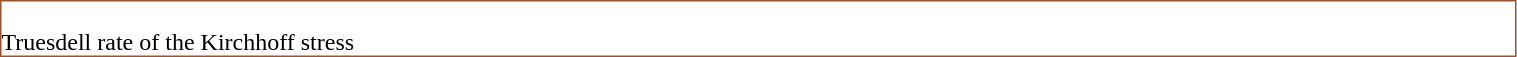<table cellspacing="0" cellpadding="0" style="margin:0em 0em 1em 0em; width:80%">
<tr>
<td colspan="2" style="width:80%; horizontal-align:right; vertical-align:top; border:1px solid Sienna; background-color:White;"><br><div>
Truesdell rate of the Kirchhoff stress
</div>
<div>
</div></td>
</tr>
</table>
